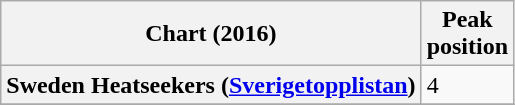<table class="wikitable sortable plainrowheaders">
<tr>
<th scope="col">Chart (2016)</th>
<th scope="col">Peak<br>position</th>
</tr>
<tr>
<th scope="row">Sweden Heatseekers (<a href='#'>Sverigetopplistan</a>)</th>
<td>4</td>
</tr>
<tr>
</tr>
</table>
